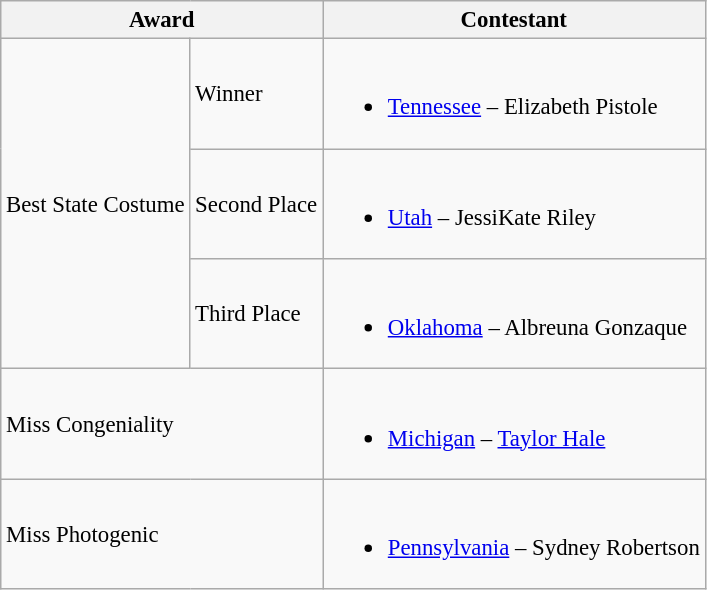<table class="wikitable sortable unsortable" style="font-size:95%;">
<tr>
<th colspan=2>Award</th>
<th>Contestant</th>
</tr>
<tr>
<td rowspan=3>Best State Costume</td>
<td>Winner</td>
<td><br><ul><li><a href='#'>Tennessee</a> – Elizabeth Pistole</li></ul></td>
</tr>
<tr>
<td>Second Place</td>
<td><br><ul><li><a href='#'>Utah</a> – JessiKate Riley</li></ul></td>
</tr>
<tr>
<td>Third Place</td>
<td><br><ul><li><a href='#'>Oklahoma</a> – Albreuna Gonzaque</li></ul></td>
</tr>
<tr>
<td colspan=2>Miss Congeniality</td>
<td><br><ul><li><a href='#'>Michigan</a> – <a href='#'>Taylor Hale</a></li></ul></td>
</tr>
<tr>
<td colspan=2>Miss Photogenic</td>
<td><br><ul><li><a href='#'>Pennsylvania</a> – Sydney Robertson</li></ul></td>
</tr>
</table>
